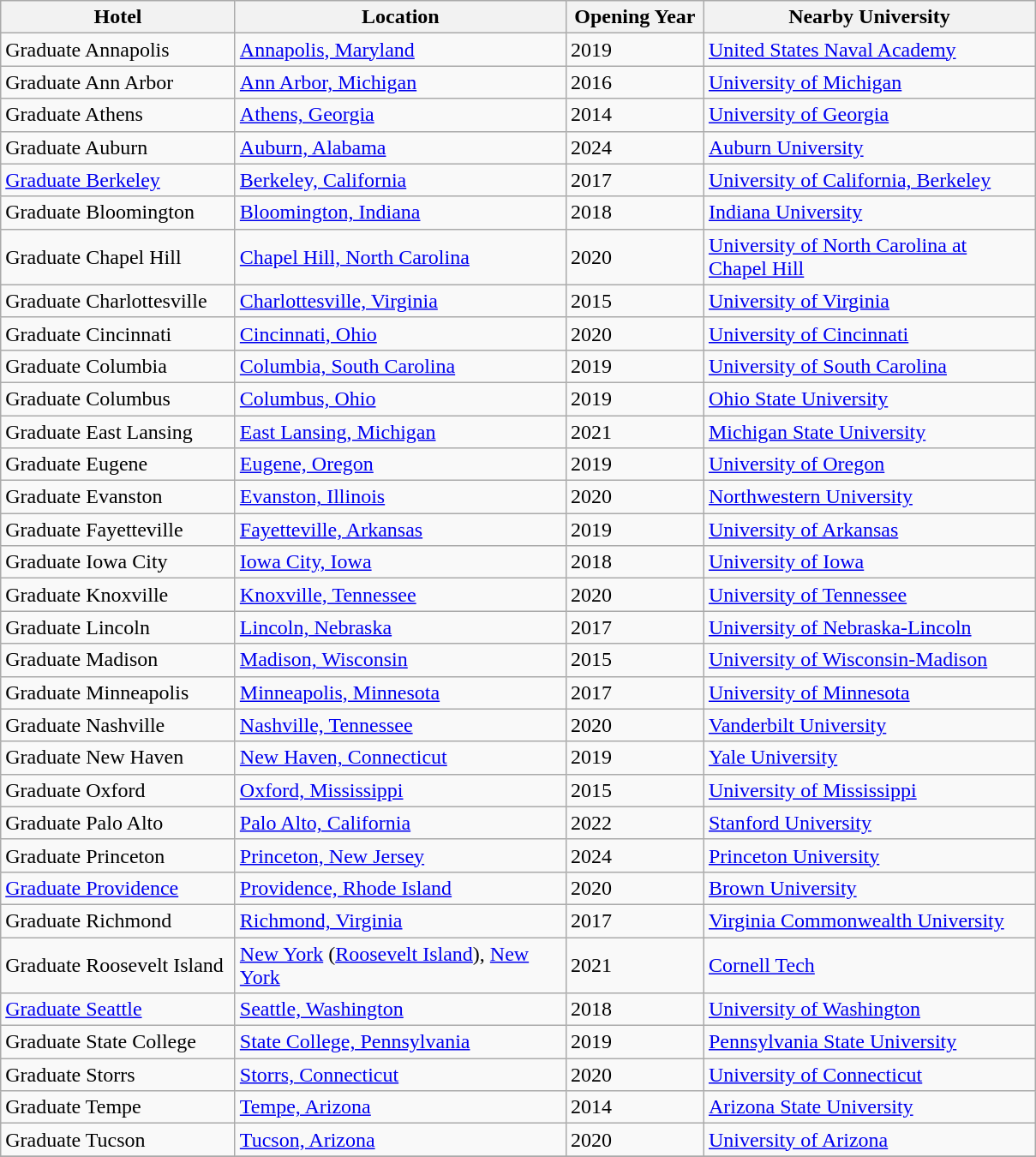<table class="wikitable sortable">
<tr>
<th style="width:175px;">Hotel</th>
<th style="width:250px;">Location</th>
<th style="width:100px;">Opening Year</th>
<th style="width:250px;">Nearby University</th>
</tr>
<tr>
<td>Graduate Annapolis</td>
<td><a href='#'>Annapolis, Maryland</a></td>
<td>2019</td>
<td><a href='#'>United States Naval Academy</a></td>
</tr>
<tr>
<td>Graduate Ann Arbor</td>
<td><a href='#'>Ann Arbor, Michigan</a></td>
<td>2016</td>
<td><a href='#'>University of Michigan</a></td>
</tr>
<tr>
<td>Graduate Athens</td>
<td><a href='#'>Athens, Georgia</a></td>
<td>2014</td>
<td><a href='#'>University of Georgia</a></td>
</tr>
<tr>
<td>Graduate Auburn</td>
<td><a href='#'>Auburn, Alabama</a></td>
<td>2024</td>
<td><a href='#'>Auburn University</a></td>
</tr>
<tr>
<td><a href='#'>Graduate Berkeley</a></td>
<td><a href='#'>Berkeley, California</a></td>
<td>2017</td>
<td><a href='#'>University of California, Berkeley</a></td>
</tr>
<tr>
<td>Graduate Bloomington</td>
<td><a href='#'>Bloomington, Indiana</a></td>
<td>2018</td>
<td><a href='#'>Indiana University</a></td>
</tr>
<tr>
<td>Graduate Chapel Hill</td>
<td><a href='#'>Chapel Hill, North Carolina</a></td>
<td>2020</td>
<td><a href='#'>University of North Carolina at Chapel Hill</a></td>
</tr>
<tr>
<td>Graduate Charlottesville</td>
<td><a href='#'>Charlottesville, Virginia</a></td>
<td>2015</td>
<td><a href='#'>University of Virginia</a></td>
</tr>
<tr>
<td>Graduate Cincinnati</td>
<td><a href='#'>Cincinnati, Ohio</a></td>
<td>2020</td>
<td><a href='#'>University of Cincinnati</a></td>
</tr>
<tr>
<td>Graduate Columbia</td>
<td><a href='#'>Columbia, South Carolina</a></td>
<td>2019</td>
<td><a href='#'>University of South Carolina</a></td>
</tr>
<tr>
<td>Graduate Columbus</td>
<td><a href='#'>Columbus, Ohio</a></td>
<td>2019</td>
<td><a href='#'>Ohio State University</a></td>
</tr>
<tr>
<td>Graduate East Lansing</td>
<td><a href='#'>East Lansing, Michigan</a></td>
<td>2021</td>
<td><a href='#'>Michigan State University</a></td>
</tr>
<tr>
<td>Graduate Eugene</td>
<td><a href='#'>Eugene, Oregon</a></td>
<td>2019</td>
<td><a href='#'>University of Oregon</a></td>
</tr>
<tr>
<td>Graduate Evanston</td>
<td><a href='#'>Evanston, Illinois</a></td>
<td>2020</td>
<td><a href='#'>Northwestern University</a></td>
</tr>
<tr>
<td>Graduate Fayetteville</td>
<td><a href='#'>Fayetteville, Arkansas</a></td>
<td>2019</td>
<td><a href='#'>University of Arkansas</a></td>
</tr>
<tr>
<td>Graduate Iowa City</td>
<td><a href='#'>Iowa City, Iowa</a></td>
<td>2018</td>
<td><a href='#'>University of Iowa</a></td>
</tr>
<tr>
<td>Graduate Knoxville</td>
<td><a href='#'>Knoxville, Tennessee</a></td>
<td>2020</td>
<td><a href='#'>University of Tennessee</a></td>
</tr>
<tr>
<td>Graduate Lincoln</td>
<td><a href='#'>Lincoln, Nebraska</a></td>
<td>2017</td>
<td><a href='#'>University of Nebraska-Lincoln</a></td>
</tr>
<tr>
<td>Graduate Madison</td>
<td><a href='#'>Madison, Wisconsin</a></td>
<td>2015</td>
<td><a href='#'>University of Wisconsin-Madison</a></td>
</tr>
<tr>
<td>Graduate Minneapolis</td>
<td><a href='#'>Minneapolis, Minnesota</a></td>
<td>2017</td>
<td><a href='#'>University of Minnesota</a></td>
</tr>
<tr>
<td>Graduate Nashville</td>
<td><a href='#'>Nashville, Tennessee</a></td>
<td>2020</td>
<td><a href='#'>Vanderbilt University</a></td>
</tr>
<tr>
<td>Graduate New Haven</td>
<td><a href='#'>New Haven, Connecticut</a></td>
<td>2019</td>
<td><a href='#'>Yale University</a></td>
</tr>
<tr>
<td>Graduate Oxford</td>
<td><a href='#'>Oxford, Mississippi</a></td>
<td>2015</td>
<td><a href='#'>University of Mississippi</a></td>
</tr>
<tr>
<td>Graduate Palo Alto</td>
<td><a href='#'>Palo Alto, California</a></td>
<td>2022</td>
<td><a href='#'>Stanford University</a></td>
</tr>
<tr>
<td>Graduate Princeton</td>
<td><a href='#'>Princeton, New Jersey</a></td>
<td>2024</td>
<td><a href='#'>Princeton University</a></td>
</tr>
<tr>
<td><a href='#'>Graduate Providence</a></td>
<td><a href='#'>Providence, Rhode Island</a></td>
<td>2020</td>
<td><a href='#'>Brown University</a></td>
</tr>
<tr>
<td>Graduate Richmond</td>
<td><a href='#'>Richmond, Virginia</a></td>
<td>2017</td>
<td><a href='#'>Virginia Commonwealth University</a></td>
</tr>
<tr>
<td>Graduate Roosevelt Island</td>
<td><a href='#'>New York</a> (<a href='#'>Roosevelt Island</a>), <a href='#'>New York</a></td>
<td>2021</td>
<td><a href='#'>Cornell Tech</a></td>
</tr>
<tr>
<td><a href='#'>Graduate Seattle</a></td>
<td><a href='#'>Seattle, Washington</a></td>
<td>2018</td>
<td><a href='#'>University of Washington</a></td>
</tr>
<tr>
<td>Graduate State College</td>
<td><a href='#'>State College, Pennsylvania</a></td>
<td>2019</td>
<td><a href='#'>Pennsylvania State University</a></td>
</tr>
<tr>
<td>Graduate Storrs</td>
<td><a href='#'>Storrs, Connecticut</a></td>
<td>2020</td>
<td><a href='#'>University of Connecticut</a></td>
</tr>
<tr>
<td>Graduate Tempe</td>
<td><a href='#'>Tempe, Arizona</a></td>
<td>2014</td>
<td><a href='#'>Arizona State University</a></td>
</tr>
<tr>
<td>Graduate Tucson</td>
<td><a href='#'>Tucson, Arizona</a></td>
<td>2020</td>
<td><a href='#'>University of Arizona</a></td>
</tr>
<tr>
</tr>
</table>
